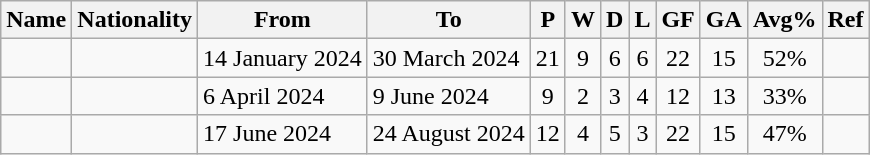<table class="wikitable sortable">
<tr>
<th>Name</th>
<th>Nationality</th>
<th>From</th>
<th class="unsortable">To</th>
<th>P</th>
<th>W</th>
<th>D</th>
<th>L</th>
<th>GF</th>
<th>GA</th>
<th>Avg%</th>
<th>Ref</th>
</tr>
<tr>
<td align=left></td>
<td></td>
<td align=left>14 January 2024</td>
<td align=left>30 March 2024</td>
<td align=center>21</td>
<td align=center>9</td>
<td align=center>6</td>
<td align=center>6</td>
<td align=center>22</td>
<td align=center>15</td>
<td align=center>52%</td>
<td align=center></td>
</tr>
<tr>
<td align=left></td>
<td></td>
<td align=left>6 April 2024</td>
<td align=left>9 June 2024</td>
<td align=center>9</td>
<td align=center>2</td>
<td align=center>3</td>
<td align=center>4</td>
<td align=center>12</td>
<td align=center>13</td>
<td align=center>33%</td>
<td align=center></td>
</tr>
<tr>
<td align=left></td>
<td></td>
<td align=left>17 June 2024</td>
<td align=left>24 August 2024</td>
<td align=center>12</td>
<td align=center>4</td>
<td align=center>5</td>
<td align=center>3</td>
<td align=center>22</td>
<td align=center>15</td>
<td align=center>47%</td>
<td align=center></td>
</tr>
</table>
